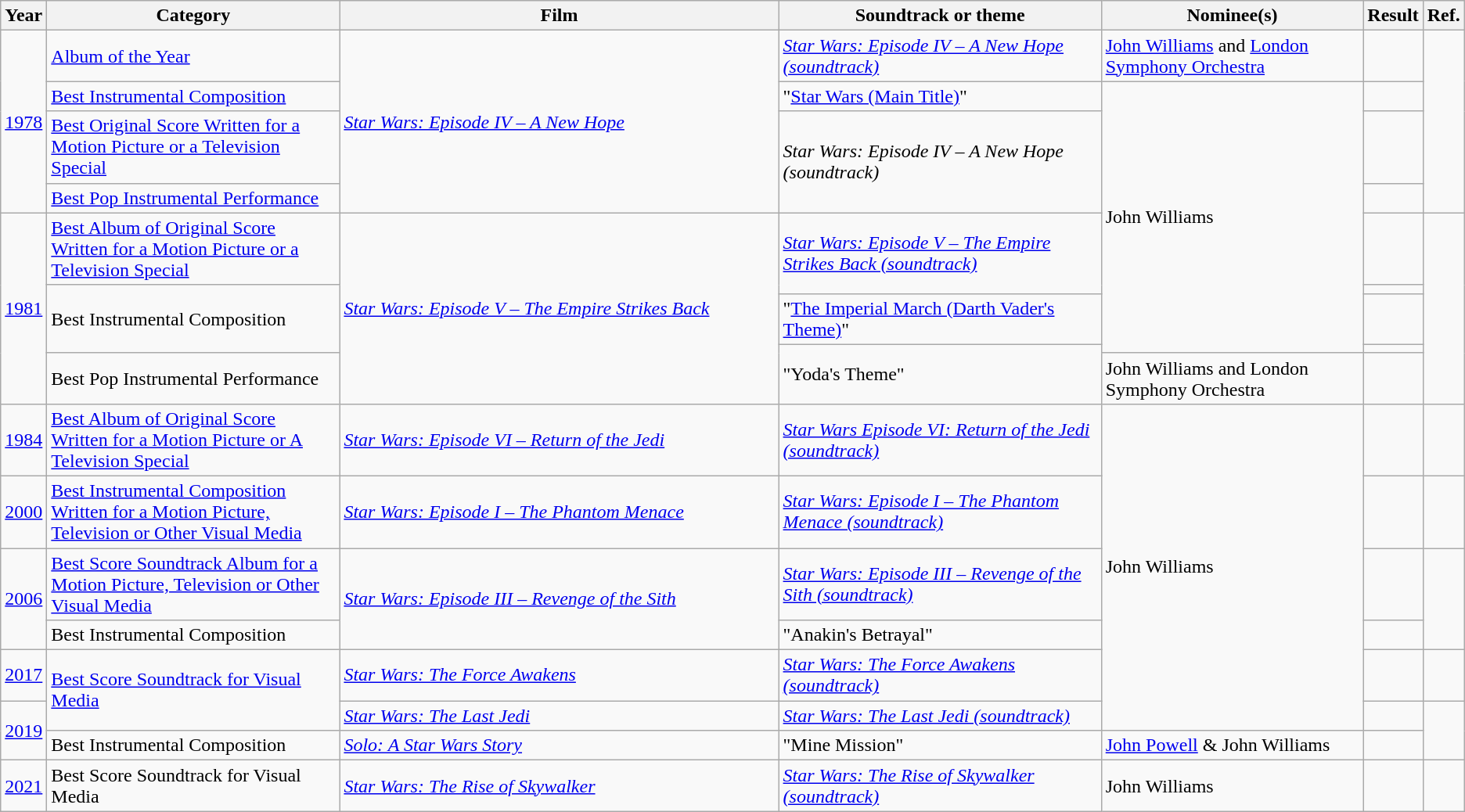<table class="wikitable">
<tr>
<th style="width: 1%;">Year</th>
<th style="width: 20%;">Category</th>
<th style="width: 30%;">Film</th>
<th>Soundtrack or theme</th>
<th>Nominee(s)</th>
<th style="width: 4%;">Result</th>
<th style="width: 1%;">Ref.</th>
</tr>
<tr>
<td rowspan="4"><a href='#'>1978</a></td>
<td><a href='#'>Album of the Year</a></td>
<td rowspan="4"><a href='#'><em>Star Wars: Episode IV – A New Hope</em></a></td>
<td><a href='#'><em>Star Wars: Episode IV – A New Hope (soundtrack)</em></a></td>
<td><a href='#'>John Williams</a> and <a href='#'>London Symphony Orchestra</a></td>
<td></td>
<td rowspan="4" style="text-align:center;"></td>
</tr>
<tr>
<td><a href='#'>Best Instrumental Composition</a></td>
<td>"<a href='#'>Star Wars (Main Title)</a>"</td>
<td rowspan="7">John Williams</td>
<td></td>
</tr>
<tr>
<td><a href='#'>Best Original Score Written for a Motion Picture or a Television Special</a></td>
<td rowspan="2"><em>Star Wars: Episode IV – A New Hope (soundtrack)</em></td>
<td></td>
</tr>
<tr>
<td><a href='#'>Best Pop Instrumental Performance</a></td>
<td></td>
</tr>
<tr>
<td rowspan="5"><a href='#'>1981</a></td>
<td><a href='#'>Best Album of Original Score Written for a Motion Picture or a Television Special</a></td>
<td rowspan="5"><a href='#'><em>Star Wars: Episode V – The Empire Strikes Back</em></a></td>
<td rowspan="2"><em><a href='#'>Star Wars: Episode V – The Empire Strikes Back (soundtrack)</a></em></td>
<td></td>
<td rowspan="5"></td>
</tr>
<tr>
<td rowspan="3">Best Instrumental Composition</td>
<td></td>
</tr>
<tr>
<td>"<a href='#'>The Imperial March (Darth Vader's Theme)</a>"</td>
<td></td>
</tr>
<tr>
<td rowspan="2">"Yoda's Theme"</td>
<td></td>
</tr>
<tr>
<td>Best Pop Instrumental Performance</td>
<td>John Williams and London Symphony Orchestra</td>
<td></td>
</tr>
<tr>
<td><a href='#'>1984</a></td>
<td><a href='#'>Best Album of Original Score Written for a Motion Picture or A Television Special</a></td>
<td><a href='#'><em>Star Wars: Episode VI – Return of the Jedi</em></a></td>
<td><em><a href='#'>Star Wars Episode VI: Return of the Jedi (soundtrack)</a></em></td>
<td rowspan="6">John Williams</td>
<td></td>
<td></td>
</tr>
<tr>
<td><a href='#'>2000</a></td>
<td><a href='#'>Best Instrumental Composition Written for a Motion Picture, Television or Other Visual Media</a></td>
<td><em><a href='#'>Star Wars: Episode I – The Phantom Menace</a></em></td>
<td><em><a href='#'>Star Wars: Episode I – The Phantom Menace (soundtrack)</a></em></td>
<td></td>
<td></td>
</tr>
<tr>
<td rowspan="2"><a href='#'>2006</a></td>
<td><a href='#'>Best Score Soundtrack Album for a Motion Picture, Television or Other Visual Media</a></td>
<td rowspan="2"><em><a href='#'>Star Wars: Episode III – Revenge of the Sith</a></em></td>
<td><em><a href='#'>Star Wars: Episode III – Revenge of the Sith (soundtrack)</a></em></td>
<td></td>
<td rowspan="2"></td>
</tr>
<tr>
<td>Best Instrumental Composition</td>
<td>"Anakin's Betrayal"</td>
<td></td>
</tr>
<tr>
<td><a href='#'>2017</a></td>
<td rowspan="2"><a href='#'>Best Score Soundtrack for Visual Media</a></td>
<td><em><a href='#'>Star Wars: The Force Awakens</a></em></td>
<td><em><a href='#'>Star Wars: The Force Awakens (soundtrack)</a></em></td>
<td></td>
<td></td>
</tr>
<tr>
<td rowspan="2"><a href='#'>2019</a></td>
<td><em><a href='#'>Star Wars: The Last Jedi</a></em></td>
<td><em><a href='#'>Star Wars: The Last Jedi (soundtrack)</a></em></td>
<td></td>
<td rowspan="2"></td>
</tr>
<tr>
<td>Best Instrumental Composition</td>
<td><em><a href='#'>Solo: A Star Wars Story</a></em></td>
<td>"Mine Mission"</td>
<td><a href='#'>John Powell</a> & John Williams</td>
<td></td>
</tr>
<tr>
<td><a href='#'>2021</a></td>
<td>Best Score Soundtrack for Visual Media</td>
<td><em><a href='#'>Star Wars: The Rise of Skywalker</a></em></td>
<td><em><a href='#'>Star Wars: The Rise of Skywalker (soundtrack)</a></em></td>
<td>John Williams</td>
<td></td>
<td></td>
</tr>
</table>
